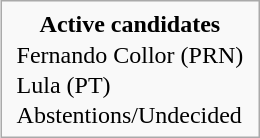<table style="float; margin-left: 1em; margin-bottom: 0.5em" class="infobox">
<tr>
<td style="text-align: center"><span><strong>Active candidates</strong></span></td>
</tr>
<tr>
<td style="padding: 0 5px;"> Fernando Collor (PRN)</td>
</tr>
<tr>
<td style="padding: 0 5px;"> Lula (PT)</td>
</tr>
<tr>
<td style="padding: 0 5px;"> Abstentions/Undecided</td>
</tr>
</table>
